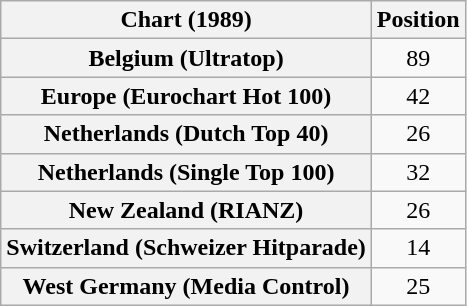<table class="wikitable sortable plainrowheaders" style="text-align:center">
<tr>
<th>Chart (1989)</th>
<th>Position</th>
</tr>
<tr>
<th scope="row">Belgium (Ultratop)</th>
<td>89</td>
</tr>
<tr>
<th scope="row">Europe (Eurochart Hot 100)</th>
<td>42</td>
</tr>
<tr>
<th scope="row">Netherlands (Dutch Top 40)</th>
<td>26</td>
</tr>
<tr>
<th scope="row">Netherlands (Single Top 100)</th>
<td>32</td>
</tr>
<tr>
<th scope="row">New Zealand (RIANZ)</th>
<td>26</td>
</tr>
<tr>
<th scope="row">Switzerland (Schweizer Hitparade)</th>
<td>14</td>
</tr>
<tr>
<th scope="row">West Germany (Media Control)</th>
<td>25</td>
</tr>
</table>
